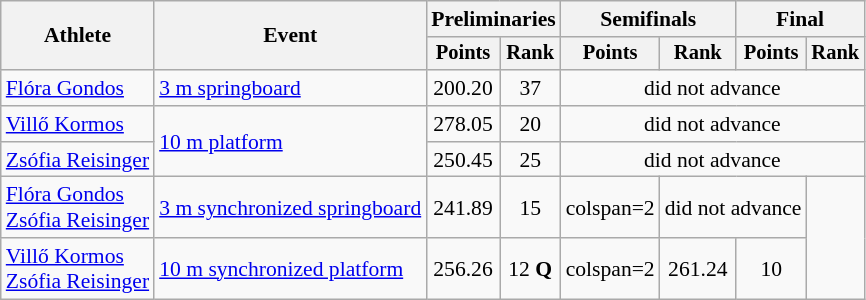<table class=wikitable style="font-size:90%;">
<tr>
<th rowspan="2">Athlete</th>
<th rowspan="2">Event</th>
<th colspan="2">Preliminaries</th>
<th colspan="2">Semifinals</th>
<th colspan="2">Final</th>
</tr>
<tr style="font-size:95%">
<th>Points</th>
<th>Rank</th>
<th>Points</th>
<th>Rank</th>
<th>Points</th>
<th>Rank</th>
</tr>
<tr align=center>
<td align=left><a href='#'>Flóra Gondos</a></td>
<td align=left><a href='#'>3 m springboard</a></td>
<td>200.20</td>
<td>37</td>
<td colspan=4>did not advance</td>
</tr>
<tr align=center>
<td align=left><a href='#'>Villő Kormos</a></td>
<td align=left rowspan=2><a href='#'>10 m platform</a></td>
<td>278.05</td>
<td>20</td>
<td colspan=4>did not advance</td>
</tr>
<tr align=center>
<td align=left><a href='#'>Zsófia Reisinger</a></td>
<td>250.45</td>
<td>25</td>
<td colspan=4>did not advance</td>
</tr>
<tr align=center>
<td align=left><a href='#'>Flóra Gondos</a><br><a href='#'>Zsófia Reisinger</a></td>
<td align=left><a href='#'>3 m synchronized springboard</a></td>
<td>241.89</td>
<td>15</td>
<td>colspan=2 </td>
<td colspan=2>did not advance</td>
</tr>
<tr align=center>
<td align=left><a href='#'>Villő Kormos</a><br><a href='#'>Zsófia Reisinger</a></td>
<td align=left><a href='#'>10 m synchronized platform</a></td>
<td>256.26</td>
<td>12 <strong>Q</strong></td>
<td>colspan=2 </td>
<td>261.24</td>
<td>10</td>
</tr>
</table>
